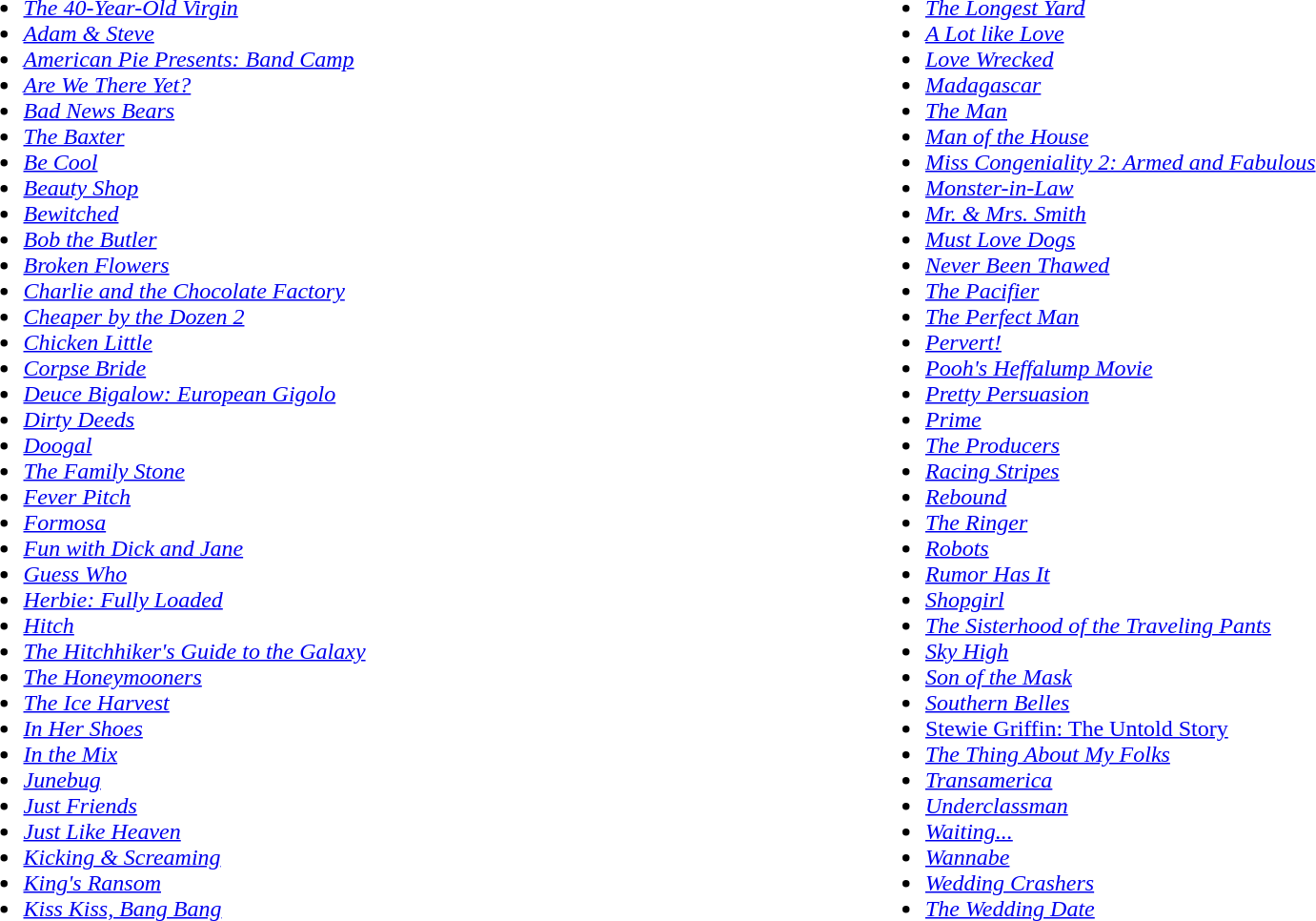<table style="width:100%;">
<tr valign ="top">
<td width=50%><br><ul><li><em><a href='#'>The 40-Year-Old Virgin</a></em></li><li><em><a href='#'>Adam & Steve</a></em></li><li><em><a href='#'>American Pie Presents: Band Camp</a></em></li><li><em><a href='#'>Are We There Yet?</a></em></li><li><em><a href='#'>Bad News Bears</a></em></li><li><em><a href='#'>The Baxter</a></em></li><li><em><a href='#'>Be Cool</a></em></li><li><em><a href='#'>Beauty Shop</a></em></li><li><em><a href='#'>Bewitched</a></em></li><li><em><a href='#'>Bob the Butler</a></em></li><li><em><a href='#'>Broken Flowers</a></em></li><li><em><a href='#'>Charlie and the Chocolate Factory</a></em></li><li><em><a href='#'>Cheaper by the Dozen 2</a></em></li><li><em><a href='#'>Chicken Little</a></em></li><li><em><a href='#'>Corpse Bride</a></em></li><li><em><a href='#'>Deuce Bigalow: European Gigolo</a></em></li><li><em><a href='#'>Dirty Deeds</a></em></li><li><em><a href='#'>Doogal</a></em></li><li><em><a href='#'>The Family Stone</a></em></li><li><em><a href='#'>Fever Pitch</a></em></li><li><em><a href='#'>Formosa</a></em></li><li><em><a href='#'>Fun with Dick and Jane</a></em></li><li><em><a href='#'>Guess Who</a></em></li><li><em><a href='#'>Herbie: Fully Loaded</a></em></li><li><em><a href='#'>Hitch</a></em></li><li><em><a href='#'>The Hitchhiker's Guide to the Galaxy</a></em></li><li><em><a href='#'>The Honeymooners</a></em></li><li><em><a href='#'>The Ice Harvest</a></em></li><li><em><a href='#'>In Her Shoes</a></em></li><li><em><a href='#'>In the Mix</a></em></li><li><em><a href='#'>Junebug</a></em></li><li><em><a href='#'>Just Friends</a></em></li><li><em><a href='#'>Just Like Heaven</a></em></li><li><em><a href='#'>Kicking & Screaming</a></em></li><li><em><a href='#'>King's Ransom</a></em></li><li><em><a href='#'>Kiss Kiss, Bang Bang</a></em></li></ul></td>
<td width=50%><br><ul><li><em><a href='#'>The Longest Yard</a></em></li><li><em><a href='#'>A Lot like Love</a></em></li><li><em><a href='#'>Love Wrecked</a></em></li><li><em><a href='#'>Madagascar</a></em></li><li><em><a href='#'>The Man</a></em></li><li><em><a href='#'>Man of the House</a></em></li><li><em><a href='#'>Miss Congeniality 2: Armed and Fabulous</a></em></li><li><em><a href='#'>Monster-in-Law</a></em></li><li><em><a href='#'>Mr. & Mrs. Smith</a></em></li><li><em><a href='#'>Must Love Dogs</a></em></li><li><em><a href='#'>Never Been Thawed</a></em></li><li><em><a href='#'>The Pacifier</a></em></li><li><em><a href='#'>The Perfect Man</a></em></li><li><em><a href='#'>Pervert!</a></em></li><li><em><a href='#'>Pooh's Heffalump Movie</a></em></li><li><em><a href='#'>Pretty Persuasion</a></em></li><li><em><a href='#'>Prime</a></em></li><li><em><a href='#'>The Producers</a></em></li><li><em><a href='#'>Racing Stripes</a></em></li><li><em><a href='#'>Rebound</a></em></li><li><em><a href='#'>The Ringer</a></em></li><li><em><a href='#'>Robots</a></em></li><li><em><a href='#'>Rumor Has It</a></em></li><li><em><a href='#'>Shopgirl</a></em></li><li><em><a href='#'>The Sisterhood of the Traveling Pants</a></em></li><li><em><a href='#'>Sky High</a></em></li><li><em><a href='#'>Son of the Mask</a></em></li><li><em><a href='#'>Southern Belles</a></em></li><li><a href='#'>Stewie Griffin: The Untold Story</a></li><li><em><a href='#'>The Thing About My Folks</a></em></li><li><em><a href='#'>Transamerica</a></em></li><li><em><a href='#'>Underclassman</a></em></li><li><em><a href='#'>Waiting...</a></em></li><li><em><a href='#'>Wannabe</a></em></li><li><em><a href='#'>Wedding Crashers</a></em></li><li><em><a href='#'>The Wedding Date</a></em></li></ul></td>
</tr>
</table>
